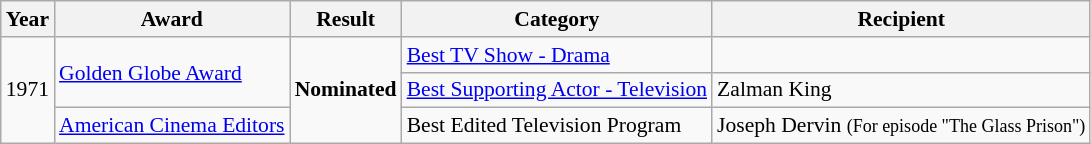<table class="wikitable" style="font-size: 90%;">
<tr>
<th>Year</th>
<th>Award</th>
<th>Result</th>
<th>Category</th>
<th>Recipient</th>
</tr>
<tr>
<td rowspan=3>1971</td>
<td rowspan=2><a href='#'>Golden Globe Award</a></td>
<td rowspan=3><strong>Nominated</strong></td>
<td><a href='#'>Best TV Show - Drama</a></td>
<td></td>
</tr>
<tr>
<td><a href='#'>Best Supporting Actor - Television</a></td>
<td>Zalman King</td>
</tr>
<tr>
<td><a href='#'>American Cinema Editors</a></td>
<td>Best Edited Television Program</td>
<td>Joseph Dervin <small>(For episode "The Glass Prison")</small></td>
</tr>
</table>
